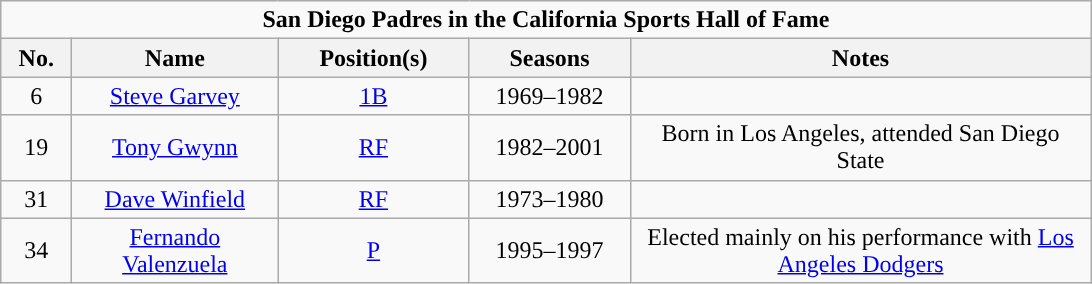<table class="wikitable" style="text-align:center">
<tr>
<td colspan="5"><strong>San Diego Padres in the California Sports Hall of Fame</strong></td>
</tr>
<tr>
<th style="width:40px; ">No.</th>
<th style="width:130px; ">Name</th>
<th style="width:120px; ">Position(s)</th>
<th style="width:100px; ">Seasons</th>
<th style="width:300px; ">Notes</th>
</tr>
<tr>
<td>6</td>
<td><a href='#'>Steve Garvey</a></td>
<td><a href='#'>1B</a></td>
<td>1969–1982</td>
<td></td>
</tr>
<tr>
<td>19</td>
<td><a href='#'>Tony Gwynn</a></td>
<td><a href='#'>RF</a></td>
<td>1982–2001</td>
<td>Born in Los Angeles, attended San Diego State</td>
</tr>
<tr>
<td>31</td>
<td><a href='#'>Dave Winfield</a></td>
<td><a href='#'>RF</a></td>
<td>1973–1980</td>
<td></td>
</tr>
<tr>
<td>34</td>
<td><a href='#'>Fernando Valenzuela</a></td>
<td><a href='#'>P</a></td>
<td>1995–1997</td>
<td>Elected mainly on his performance with <a href='#'>Los Angeles Dodgers</a></td>
</tr>
</table>
